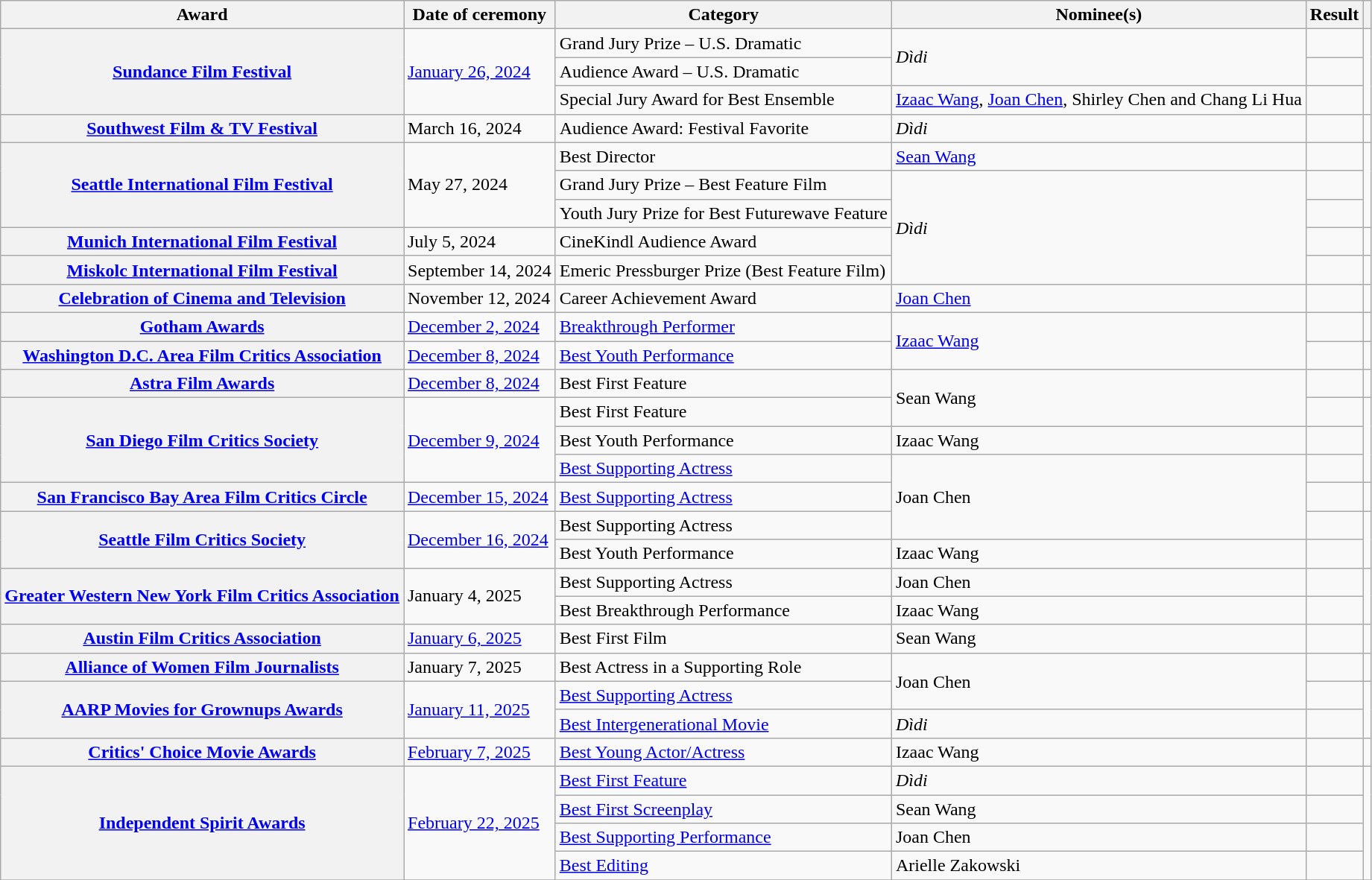<table class="wikitable sortable plainrowheaders">
<tr>
<th scope="col">Award</th>
<th scope="col">Date of ceremony</th>
<th scope="col">Category</th>
<th scope="col">Nominee(s)</th>
<th scope="col">Result</th>
<th scope="col" class="unsortable"></th>
</tr>
<tr>
<th rowspan="3" scope="row"><a href='#'>Sundance Film Festival</a></th>
<td rowspan="3"><a href='#'>January 26, 2024</a></td>
<td>Grand Jury Prize – U.S. Dramatic</td>
<td rowspan="2"><em>Dìdi</em></td>
<td></td>
<td rowspan="3" align="center"></td>
</tr>
<tr>
<td>Audience Award – U.S. Dramatic</td>
<td></td>
</tr>
<tr>
<td>Special Jury Award for Best Ensemble</td>
<td><a href='#'>Izaac Wang</a>, <a href='#'>Joan Chen</a>, Shirley Chen and Chang Li Hua</td>
<td></td>
</tr>
<tr>
<th scope="row"><a href='#'>Southwest Film & TV Festival</a></th>
<td>March 16, 2024</td>
<td>Audience Award: Festival Favorite</td>
<td><em>Dìdi</em></td>
<td></td>
<td align=center></td>
</tr>
<tr>
<th rowspan="3" scope="row"><a href='#'>Seattle International Film Festival</a></th>
<td rowspan="3">May 27, 2024</td>
<td>Best Director</td>
<td><a href='#'>Sean Wang</a></td>
<td></td>
<td rowspan="3" align="center"></td>
</tr>
<tr>
<td>Grand Jury Prize – Best Feature Film</td>
<td rowspan="4"><em>Dìdi</em></td>
<td></td>
</tr>
<tr>
<td>Youth Jury Prize for Best Futurewave Feature</td>
<td></td>
</tr>
<tr>
<th scope="row"><a href='#'>Munich International Film Festival</a></th>
<td>July 5, 2024</td>
<td>CineKindl Audience Award</td>
<td></td>
<td align=center></td>
</tr>
<tr>
<th scope="row"><a href='#'>Miskolc International Film Festival</a></th>
<td>September 14, 2024</td>
<td>Emeric Pressburger Prize (Best Feature Film)</td>
<td></td>
<td align=center></td>
</tr>
<tr>
<th scope="row"><a href='#'>Celebration of Cinema and Television</a></th>
<td>November 12, 2024</td>
<td>Career Achievement Award</td>
<td><a href='#'>Joan Chen</a></td>
<td></td>
<td align=center></td>
</tr>
<tr>
<th scope="row"><a href='#'>Gotham Awards</a></th>
<td><a href='#'>December 2, 2024</a></td>
<td><a href='#'>Breakthrough Performer</a></td>
<td rowspan="2"><a href='#'>Izaac Wang</a></td>
<td></td>
<td align="center"></td>
</tr>
<tr>
<th scope="row" rowspan="1"><a href='#'>Washington D.C. Area Film Critics Association</a></th>
<td rowspan="1"><a href='#'>December 8, 2024</a></td>
<td><a href='#'>Best Youth Performance</a></td>
<td></td>
<td rowspan="1" align="center"></td>
</tr>
<tr>
<th scope="row"><a href='#'>Astra Film Awards</a></th>
<td><a href='#'>December 8, 2024</a></td>
<td>Best First Feature</td>
<td rowspan="2">Sean Wang</td>
<td></td>
<td align="center"></td>
</tr>
<tr>
<th rowspan="3" scope="row"><a href='#'>San Diego Film Critics Society</a></th>
<td rowspan="3"><a href='#'>December 9, 2024</a></td>
<td>Best First Feature</td>
<td></td>
<td rowspan="3" align="center"></td>
</tr>
<tr>
<td>Best Youth Performance</td>
<td>Izaac Wang</td>
<td></td>
</tr>
<tr>
<td><a href='#'>Best Supporting Actress</a></td>
<td rowspan="3">Joan Chen</td>
<td></td>
</tr>
<tr>
<th rowspan="1" scope="row"><a href='#'>San Francisco Bay Area Film Critics Circle</a></th>
<td rowspan="1"><a href='#'>December 15, 2024</a></td>
<td><a href='#'>Best Supporting Actress</a></td>
<td></td>
<td align="center" rowspan="1"></td>
</tr>
<tr>
<th rowspan="2" scope="row"><a href='#'>Seattle Film Critics Society</a></th>
<td rowspan="2"><a href='#'>December 16, 2024</a></td>
<td>Best Supporting Actress</td>
<td></td>
<td rowspan="2" align="center"></td>
</tr>
<tr>
<td>Best Youth Performance</td>
<td>Izaac Wang</td>
<td></td>
</tr>
<tr>
<th scope="row" rowspan="2"><a href='#'>Greater Western New York Film Critics Association</a></th>
<td rowspan="2">January 4, 2025</td>
<td>Best Supporting Actress</td>
<td>Joan Chen</td>
<td></td>
<td rowspan="2" align="center"></td>
</tr>
<tr>
<td>Best Breakthrough Performance</td>
<td>Izaac Wang</td>
<td></td>
</tr>
<tr>
<th scope="row"><a href='#'>Austin Film Critics Association</a></th>
<td><a href='#'>January 6, 2025</a></td>
<td>Best First Film</td>
<td>Sean Wang</td>
<td></td>
<td align="center"></td>
</tr>
<tr>
<th rowspan="1" scope="row"><a href='#'>Alliance of Women Film Journalists</a></th>
<td rowspan="1">January 7, 2025</td>
<td>Best Actress in a Supporting Role</td>
<td rowspan="2">Joan Chen</td>
<td></td>
<td align="center" rowspan="1"></td>
</tr>
<tr>
<th rowspan="2" scope="rowgroup"><a href='#'>AARP Movies for Grownups Awards</a></th>
<td rowspan="2"><a href='#'>January 11, 2025</a></td>
<td><a href='#'>Best Supporting Actress</a></td>
<td></td>
<td rowspan="2" align="center"></td>
</tr>
<tr>
<td><a href='#'>Best Intergenerational Movie</a></td>
<td><em>Dìdi</em></td>
<td></td>
</tr>
<tr>
<th scope="row" rowspan="1"><a href='#'>Critics' Choice Movie Awards</a></th>
<td><a href='#'>February 7, 2025</a></td>
<td><a href='#'>Best Young Actor/Actress</a></td>
<td>Izaac Wang</td>
<td></td>
<td rowspan="1" align="center"></td>
</tr>
<tr>
<th rowspan="4" scope="rowgroup"><a href='#'>Independent Spirit Awards</a></th>
<td rowspan="4"><a href='#'>February 22, 2025</a></td>
<td><a href='#'>Best First Feature</a></td>
<td><em>Dìdi</em></td>
<td></td>
<td rowspan="4" align="center"></td>
</tr>
<tr>
<td><a href='#'>Best First Screenplay</a></td>
<td>Sean Wang</td>
<td></td>
</tr>
<tr>
<td><a href='#'>Best Supporting Performance</a></td>
<td>Joan Chen</td>
<td></td>
</tr>
<tr>
<td><a href='#'>Best Editing</a></td>
<td>Arielle Zakowski</td>
<td></td>
</tr>
<tr>
</tr>
</table>
